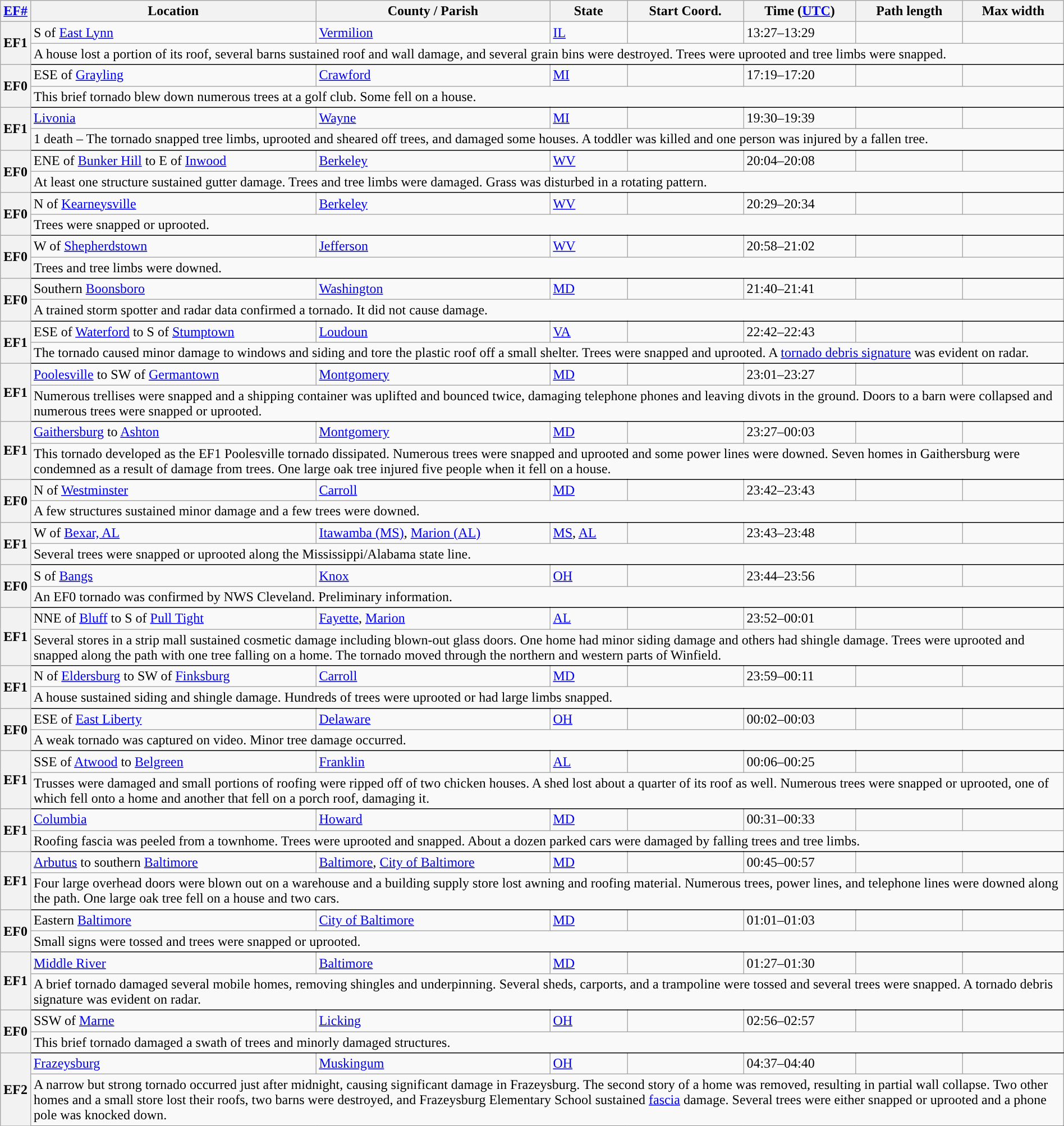<table class="wikitable sortable" style="width:100%;">
<tr>
<th scope="col" width="2%" align="center"><a href='#'>EF#</a></th>
<th scope="col" align="center" class="unsortable">Location</th>
<th scope="col" align="center" class="unsortable">County / Parish</th>
<th scope="col" align="center">State</th>
<th scope="col" align="center">Start Coord.</th>
<th scope="col" align="center">Time (<a href='#'>UTC</a>)</th>
<th scope="col" align="center">Path length</th>
<th scope="col" align="center">Max width</th>
</tr>
<tr>
<th scope="row" rowspan="2" style="background-color:#">EF1</th>
<td>S of <a href='#'>East Lynn</a></td>
<td><a href='#'>Vermilion</a></td>
<td><a href='#'>IL</a></td>
<td></td>
<td>13:27–13:29</td>
<td></td>
<td></td>
</tr>
<tr class="expand-child">
<td colspan="8" style=" border-bottom: 1px solid black;">A house lost a portion of its roof, several barns sustained roof and wall damage, and several grain bins were destroyed. Trees were uprooted and tree limbs were snapped.</td>
</tr>
<tr>
<th scope="row" rowspan="2" style="background-color:#">EF0</th>
<td>ESE of <a href='#'>Grayling</a></td>
<td><a href='#'>Crawford</a></td>
<td><a href='#'>MI</a></td>
<td></td>
<td>17:19–17:20</td>
<td></td>
<td></td>
</tr>
<tr class="expand-child">
<td colspan="8" style=" border-bottom: 1px solid black;">This brief tornado blew down numerous trees at a golf club. Some fell on a house.</td>
</tr>
<tr>
<th scope="row" rowspan="2" style="background-color:#">EF1</th>
<td><a href='#'>Livonia</a></td>
<td><a href='#'>Wayne</a></td>
<td><a href='#'>MI</a></td>
<td></td>
<td>19:30–19:39</td>
<td></td>
<td></td>
</tr>
<tr class="expand-child">
<td colspan="8" style=" border-bottom: 1px solid black;">1 death – The tornado snapped tree limbs, uprooted and sheared off trees, and damaged some houses. A toddler was killed and one person was injured by a fallen tree.</td>
</tr>
<tr>
<th scope="row" rowspan="2" style="background-color:#">EF0</th>
<td>ENE of <a href='#'>Bunker Hill</a> to E of <a href='#'>Inwood</a></td>
<td><a href='#'>Berkeley</a></td>
<td><a href='#'>WV</a></td>
<td></td>
<td>20:04–20:08</td>
<td></td>
<td></td>
</tr>
<tr class="expand-child">
<td colspan="8" style=" border-bottom: 1px solid black;">At least one structure sustained gutter damage. Trees and tree limbs were damaged. Grass was disturbed in a rotating pattern.</td>
</tr>
<tr>
<th scope="row" rowspan="2" style="background-color:#">EF0</th>
<td>N of <a href='#'>Kearneysville</a></td>
<td><a href='#'>Berkeley</a></td>
<td><a href='#'>WV</a></td>
<td></td>
<td>20:29–20:34</td>
<td></td>
<td></td>
</tr>
<tr class="expand-child">
<td colspan="8" style=" border-bottom: 1px solid black;">Trees were snapped or uprooted.</td>
</tr>
<tr>
<th scope="row" rowspan="2" style="background-color:#">EF0</th>
<td>W of <a href='#'>Shepherdstown</a></td>
<td><a href='#'>Jefferson</a></td>
<td><a href='#'>WV</a></td>
<td></td>
<td>20:58–21:02</td>
<td></td>
<td></td>
</tr>
<tr class="expand-child">
<td colspan="8" style=" border-bottom: 1px solid black;">Trees and tree limbs were downed.</td>
</tr>
<tr>
<th scope="row" rowspan="2" style="background-color:#">EF0</th>
<td>Southern <a href='#'>Boonsboro</a></td>
<td><a href='#'>Washington</a></td>
<td><a href='#'>MD</a></td>
<td></td>
<td>21:40–21:41</td>
<td></td>
<td></td>
</tr>
<tr class="expand-child">
<td colspan="8" style=" border-bottom: 1px solid black;">A trained storm spotter and radar data confirmed a tornado. It did not cause damage.</td>
</tr>
<tr>
<th scope="row" rowspan="2" style="background-color:#">EF1</th>
<td>ESE of <a href='#'>Waterford</a> to S of <a href='#'>Stumptown</a></td>
<td><a href='#'>Loudoun</a></td>
<td><a href='#'>VA</a></td>
<td></td>
<td>22:42–22:43</td>
<td></td>
<td></td>
</tr>
<tr class="expand-child">
<td colspan="8" style=" border-bottom: 1px solid black;">The tornado caused minor damage to windows and siding and tore the plastic roof off a small shelter. Trees were snapped and uprooted. A <a href='#'>tornado debris signature</a> was evident on radar.</td>
</tr>
<tr>
<th scope="row" rowspan="2" style="background-color:#">EF1</th>
<td><a href='#'>Poolesville</a> to SW of <a href='#'>Germantown</a></td>
<td><a href='#'>Montgomery</a></td>
<td><a href='#'>MD</a></td>
<td></td>
<td>23:01–23:27</td>
<td></td>
<td></td>
</tr>
<tr class="expand-child">
<td colspan="8" style=" border-bottom: 1px solid black;">Numerous trellises were snapped and a  shipping container was uplifted and bounced twice, damaging telephone phones and leaving divots in the ground. Doors to a barn were collapsed and numerous trees were snapped or uprooted.</td>
</tr>
<tr>
<th scope="row" rowspan="2" style="background-color:#">EF1</th>
<td><a href='#'>Gaithersburg</a> to <a href='#'>Ashton</a></td>
<td><a href='#'>Montgomery</a></td>
<td><a href='#'>MD</a></td>
<td></td>
<td>23:27–00:03</td>
<td></td>
<td></td>
</tr>
<tr class="expand-child">
<td colspan="8" style=" border-bottom: 1px solid black;">This tornado developed as the EF1 Poolesville tornado dissipated. Numerous trees were snapped and uprooted and some power lines were downed. Seven homes in Gaithersburg were condemned as a result of damage from trees. One large oak tree injured five people when it fell on a house.</td>
</tr>
<tr>
<th scope="row" rowspan="2" style="background-color:#">EF0</th>
<td>N of <a href='#'>Westminster</a></td>
<td><a href='#'>Carroll</a></td>
<td><a href='#'>MD</a></td>
<td></td>
<td>23:42–23:43</td>
<td></td>
<td></td>
</tr>
<tr class="expand-child">
<td colspan="8" style=" border-bottom: 1px solid black;">A few structures sustained minor damage and a few trees were downed.</td>
</tr>
<tr>
<th scope="row" rowspan="2" style="background-color:#">EF1</th>
<td>W of <a href='#'>Bexar, AL</a></td>
<td><a href='#'>Itawamba (MS)</a>, <a href='#'>Marion (AL)</a></td>
<td><a href='#'>MS</a>, <a href='#'>AL</a></td>
<td></td>
<td>23:43–23:48</td>
<td></td>
<td></td>
</tr>
<tr class="expand-child">
<td colspan="8" style=" border-bottom: 1px solid black;">Several trees were snapped or uprooted along the Mississippi/Alabama state line.</td>
</tr>
<tr>
<th scope="row" rowspan="2" style="background-color:#">EF0</th>
<td>S of <a href='#'>Bangs</a></td>
<td><a href='#'>Knox</a></td>
<td><a href='#'>OH</a></td>
<td></td>
<td>23:44–23:56</td>
<td></td>
<td></td>
</tr>
<tr class="expand-child">
<td colspan="8" style=" border-bottom: 1px solid black;">An EF0 tornado was confirmed by NWS Cleveland. Preliminary information.</td>
</tr>
<tr>
<th scope="row" rowspan="2" style="background-color:#">EF1</th>
<td>NNE of <a href='#'>Bluff</a> to S of <a href='#'>Pull Tight</a></td>
<td><a href='#'>Fayette</a>, <a href='#'>Marion</a></td>
<td><a href='#'>AL</a></td>
<td></td>
<td>23:52–00:01</td>
<td></td>
<td></td>
</tr>
<tr class="expand-child">
<td colspan="8" style=" border-bottom: 1px solid black;">Several stores in a strip mall sustained cosmetic damage including blown-out glass doors. One home had minor siding damage and others had shingle damage. Trees were uprooted and snapped along the path with one tree falling on a home. The tornado moved through the northern and western parts of Winfield.</td>
</tr>
<tr>
<th scope="row" rowspan="2" style="background-color:#">EF1</th>
<td>N of <a href='#'>Eldersburg</a> to SW of <a href='#'>Finksburg</a></td>
<td><a href='#'>Carroll</a></td>
<td><a href='#'>MD</a></td>
<td></td>
<td>23:59–00:11</td>
<td></td>
<td></td>
</tr>
<tr class="expand-child">
<td colspan="8" style=" border-bottom: 1px solid black;">A house sustained siding and shingle damage. Hundreds of trees were uprooted or had large limbs snapped.</td>
</tr>
<tr>
<th scope="row" rowspan="2" style="background-color:#">EF0</th>
<td>ESE of <a href='#'>East Liberty</a></td>
<td><a href='#'>Delaware</a></td>
<td><a href='#'>OH</a></td>
<td></td>
<td>00:02–00:03</td>
<td></td>
<td></td>
</tr>
<tr class="expand-child">
<td colspan="8" style=" border-bottom: 1px solid black;">A weak tornado was captured on video. Minor tree damage occurred.</td>
</tr>
<tr>
<th scope="row" rowspan="2" style="background-color:#">EF1</th>
<td>SSE of <a href='#'>Atwood</a> to <a href='#'>Belgreen</a></td>
<td><a href='#'>Franklin</a></td>
<td><a href='#'>AL</a></td>
<td></td>
<td>00:06–00:25</td>
<td></td>
<td></td>
</tr>
<tr class="expand-child">
<td colspan="8" style=" border-bottom: 1px solid black;">Trusses were damaged and small portions of roofing were ripped off of two chicken houses. A shed lost about a quarter of its roof as well. Numerous trees were snapped or uprooted, one of which fell onto a home and another that fell on a porch roof, damaging it.</td>
</tr>
<tr>
<th scope="row" rowspan="2" style="background-color:#">EF1</th>
<td><a href='#'>Columbia</a></td>
<td><a href='#'>Howard</a></td>
<td><a href='#'>MD</a></td>
<td></td>
<td>00:31–00:33</td>
<td></td>
<td></td>
</tr>
<tr class="expand-child">
<td colspan="8" style=" border-bottom: 1px solid black;">Roofing fascia was peeled from a townhome. Trees were uprooted and snapped. About a dozen parked cars were damaged by falling trees and tree limbs.</td>
</tr>
<tr>
<th scope="row" rowspan="2" style="background-color:#">EF1</th>
<td><a href='#'>Arbutus</a> to southern <a href='#'>Baltimore</a></td>
<td><a href='#'>Baltimore</a>, <a href='#'>City of Baltimore</a></td>
<td><a href='#'>MD</a></td>
<td></td>
<td>00:45–00:57</td>
<td></td>
<td></td>
</tr>
<tr class="expand-child">
<td colspan="8" style=" border-bottom: 1px solid black;">Four large overhead doors were blown out on a warehouse and a building supply store lost awning and roofing material. Numerous trees, power lines, and telephone lines were downed along the path. One large oak tree fell on a house and two cars.</td>
</tr>
<tr>
<th scope="row" rowspan="2" style="background-color:#">EF0</th>
<td>Eastern <a href='#'>Baltimore</a></td>
<td><a href='#'>City of Baltimore</a></td>
<td><a href='#'>MD</a></td>
<td></td>
<td>01:01–01:03</td>
<td></td>
<td></td>
</tr>
<tr class="expand-child">
<td colspan="8" style=" border-bottom: 1px solid black;">Small signs were tossed and trees were snapped or uprooted.</td>
</tr>
<tr>
<th scope="row" rowspan="2" style="background-color:#">EF1</th>
<td><a href='#'>Middle River</a></td>
<td><a href='#'>Baltimore</a></td>
<td><a href='#'>MD</a></td>
<td></td>
<td>01:27–01:30</td>
<td></td>
<td></td>
</tr>
<tr class="expand-child">
<td colspan="8" style=" border-bottom: 1px solid black;">A brief tornado damaged several mobile homes, removing shingles and underpinning. Several sheds, carports, and a trampoline were tossed and several trees were snapped. A tornado debris signature was evident on radar.</td>
</tr>
<tr>
<th scope="row" rowspan="2" style="background-color:#">EF0</th>
<td>SSW of <a href='#'>Marne</a></td>
<td><a href='#'>Licking</a></td>
<td><a href='#'>OH</a></td>
<td></td>
<td>02:56–02:57</td>
<td></td>
<td></td>
</tr>
<tr class="expand-child">
<td colspan="8" style=" border-bottom: 1px solid black;">This brief tornado damaged a swath of trees and minorly damaged structures.</td>
</tr>
<tr>
<th scope="row" rowspan="2" style="background-color:#">EF2</th>
<td><a href='#'>Frazeysburg</a></td>
<td><a href='#'>Muskingum</a></td>
<td><a href='#'>OH</a></td>
<td></td>
<td>04:37–04:40</td>
<td></td>
<td></td>
</tr>
<tr class="expand-child">
<td colspan="8" style=" border-bottom: 1px solid black;">A narrow but strong tornado occurred just after midnight, causing significant damage in Frazeysburg. The second story of a home was removed, resulting in partial wall collapse. Two other homes and a small store lost their roofs, two barns were destroyed, and Frazeysburg Elementary School sustained <a href='#'>fascia</a> damage. Several trees were either snapped or uprooted and a phone pole was knocked down.</td>
</tr>
<tr>
</tr>
</table>
